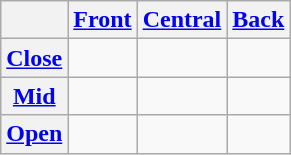<table class="wikitable" style="text-align:center">
<tr>
<th></th>
<th><a href='#'>Front</a></th>
<th><a href='#'>Central</a></th>
<th><a href='#'>Back</a></th>
</tr>
<tr>
<th><a href='#'>Close</a></th>
<td></td>
<td></td>
<td></td>
</tr>
<tr>
<th><a href='#'>Mid</a></th>
<td></td>
<td></td>
<td></td>
</tr>
<tr>
<th><a href='#'>Open</a></th>
<td></td>
<td></td>
<td></td>
</tr>
</table>
